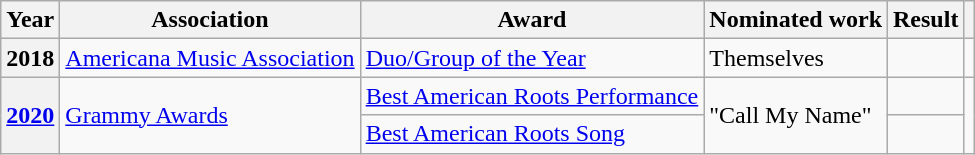<table class="wikitable">
<tr>
<th>Year</th>
<th>Association</th>
<th>Award</th>
<th>Nominated work</th>
<th>Result</th>
<th></th>
</tr>
<tr>
<th scope="row">2018</th>
<td><a href='#'>Americana Music Association</a></td>
<td><a href='#'>Duo/Group of the Year</a></td>
<td>Themselves</td>
<td></td>
<td></td>
</tr>
<tr>
<th scope="row" rowspan="2"><a href='#'>2020</a></th>
<td rowspan="2"><a href='#'>Grammy Awards</a></td>
<td><a href='#'>Best American Roots Performance</a></td>
<td rowspan="2">"Call My Name"</td>
<td></td>
<td rowspan="2"></td>
</tr>
<tr>
<td><a href='#'>Best American Roots Song</a></td>
<td></td>
</tr>
</table>
